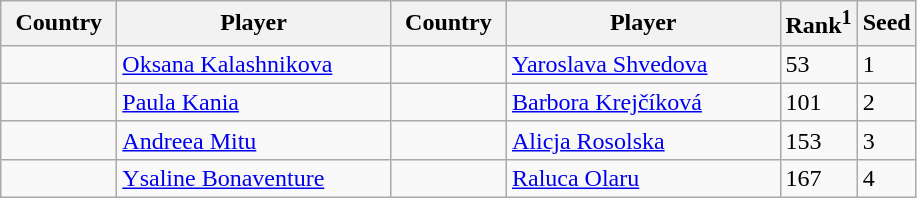<table class="sortable wikitable">
<tr>
<th width="70">Country</th>
<th width="175">Player</th>
<th width="70">Country</th>
<th width="175">Player</th>
<th>Rank<sup>1</sup></th>
<th>Seed</th>
</tr>
<tr>
<td></td>
<td><a href='#'>Oksana Kalashnikova</a></td>
<td></td>
<td><a href='#'>Yaroslava Shvedova</a></td>
<td>53</td>
<td>1</td>
</tr>
<tr>
<td></td>
<td><a href='#'>Paula Kania</a></td>
<td></td>
<td><a href='#'>Barbora Krejčíková</a></td>
<td>101</td>
<td>2</td>
</tr>
<tr>
<td></td>
<td><a href='#'>Andreea Mitu</a></td>
<td></td>
<td><a href='#'>Alicja Rosolska</a></td>
<td>153</td>
<td>3</td>
</tr>
<tr>
<td></td>
<td><a href='#'>Ysaline Bonaventure</a></td>
<td></td>
<td><a href='#'>Raluca Olaru</a></td>
<td>167</td>
<td>4</td>
</tr>
</table>
